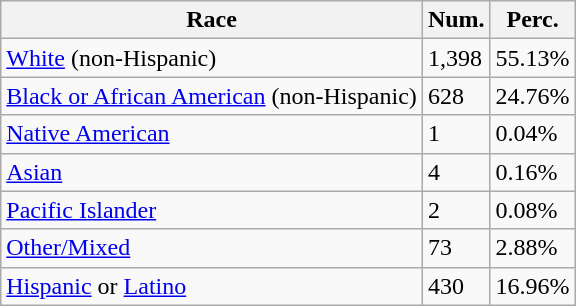<table class="wikitable">
<tr>
<th>Race</th>
<th>Num.</th>
<th>Perc.</th>
</tr>
<tr>
<td><a href='#'>White</a> (non-Hispanic)</td>
<td>1,398</td>
<td>55.13%</td>
</tr>
<tr>
<td><a href='#'>Black or African American</a> (non-Hispanic)</td>
<td>628</td>
<td>24.76%</td>
</tr>
<tr>
<td><a href='#'>Native American</a></td>
<td>1</td>
<td>0.04%</td>
</tr>
<tr>
<td><a href='#'>Asian</a></td>
<td>4</td>
<td>0.16%</td>
</tr>
<tr>
<td><a href='#'>Pacific Islander</a></td>
<td>2</td>
<td>0.08%</td>
</tr>
<tr>
<td><a href='#'>Other/Mixed</a></td>
<td>73</td>
<td>2.88%</td>
</tr>
<tr>
<td><a href='#'>Hispanic</a> or <a href='#'>Latino</a></td>
<td>430</td>
<td>16.96%</td>
</tr>
</table>
